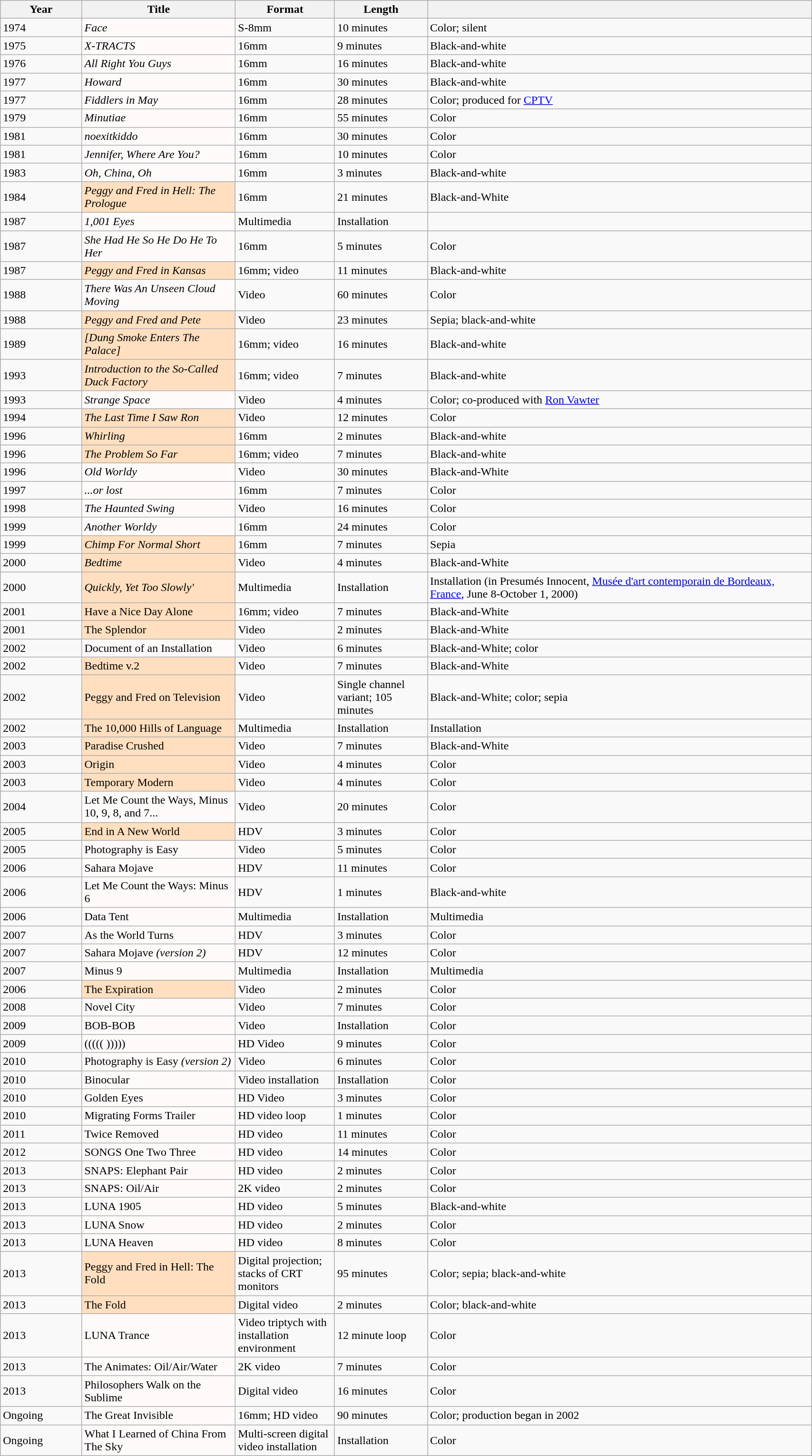<table class="wikitable plainrowheaders" style="width: 90%">
<tr>
<th style="width: 5%;" scope="col">Year</th>
<th style="width: 10%;" scope="col">Title</th>
<th style="width: 5%;" scope="col">Format</th>
<th style="width: 5%;" scope="col">Length</th>
<th style="width: 25%;" scope="col"></th>
</tr>
<tr>
<td scope="row">1974</td>
<td scope="row" style="background: #fffafa;"><em>Face</em></td>
<td>S-8mm</td>
<td>10 minutes</td>
<td>Color; silent</td>
</tr>
<tr>
<td scope="row">1975</td>
<td scope="row" style="background: #fffafa;"><em>X-TRACTS</em></td>
<td>16mm</td>
<td>9 minutes</td>
<td>Black-and-white</td>
</tr>
<tr>
<td scope="row">1976</td>
<td scope="row" style="background: #fffafa;"><em>All Right You Guys</em></td>
<td>16mm</td>
<td>16 minutes</td>
<td>Black-and-white</td>
</tr>
<tr>
<td scope="row">1977</td>
<td scope="row" style="background: #fffafa;"><em>Howard</em></td>
<td>16mm</td>
<td>30 minutes</td>
<td>Black-and-white</td>
</tr>
<tr>
<td scope="row">1977</td>
<td scope="row" style="background: #fffafa;"><em>Fiddlers in May</em></td>
<td>16mm</td>
<td>28 minutes</td>
<td>Color; produced for <a href='#'>CPTV</a></td>
</tr>
<tr>
<td scope="row">1979</td>
<td scope="row" style="background: #fffafa;"><em>Minutiae</em></td>
<td>16mm</td>
<td>55 minutes</td>
<td>Color</td>
</tr>
<tr>
<td scope="row">1981</td>
<td scope="row" style="background: #fffafa;"><em>noexitkiddo</em></td>
<td>16mm</td>
<td>30 minutes</td>
<td>Color</td>
</tr>
<tr>
<td scope="row">1981</td>
<td scope="row" style="background: #fffafa;"><em>Jennifer, Where Are You?</em></td>
<td>16mm</td>
<td>10 minutes</td>
<td>Color</td>
</tr>
<tr>
<td scope="row">1983</td>
<td scope="row" style="background: #fffafa;"><em>Oh, China, Oh</em></td>
<td>16mm</td>
<td>3 minutes</td>
<td>Black-and-white</td>
</tr>
<tr>
<td scope="row">1984</td>
<td scope="row" style="background: #ffdfbf;"><em>Peggy and Fred in Hell: The Prologue</em></td>
<td>16mm</td>
<td>21 minutes</td>
<td>Black-and-White</td>
</tr>
<tr>
<td scope="row">1987</td>
<td scope="row" style="background: #fffafa;"><em>1,001 Eyes</em></td>
<td>Multimedia</td>
<td>Installation</td>
<td></td>
</tr>
<tr>
<td scope="row">1987</td>
<td scope="row" style="background: #fffafa;"><em>She Had He So He Do He To Her</em></td>
<td>16mm</td>
<td>5 minutes</td>
<td>Color</td>
</tr>
<tr>
<td scope="row">1987</td>
<td scope="row" style="background: #ffdfbf;"><em>Peggy and Fred in Kansas</em></td>
<td>16mm; video</td>
<td>11 minutes</td>
<td>Black-and-white</td>
</tr>
<tr>
<td scope="row">1988</td>
<td scope="row" style="background: #fffafa;"><em>There Was An Unseen Cloud Moving</em></td>
<td>Video</td>
<td>60 minutes</td>
<td>Color</td>
</tr>
<tr>
<td scope="row">1988</td>
<td scope="row" style="background: #ffdfbf;"><em>Peggy and Fred and Pete</em></td>
<td>Video</td>
<td>23 minutes</td>
<td>Sepia; black-and-white</td>
</tr>
<tr>
<td scope="row">1989</td>
<td scope="row" style="background: #ffdfbf;"><em>[Dung Smoke Enters The Palace]</em></td>
<td>16mm; video</td>
<td>16 minutes</td>
<td>Black-and-white</td>
</tr>
<tr>
<td scope="row">1993</td>
<td scope="row" style="background: #ffdfbf;"><em>Introduction to the So-Called Duck Factory</em></td>
<td>16mm; video</td>
<td>7 minutes</td>
<td>Black-and-white</td>
</tr>
<tr>
<td scope="row">1993</td>
<td scope="row" style="background: #fffafa;"><em>Strange Space</em></td>
<td>Video</td>
<td>4 minutes</td>
<td>Color; co-produced with <a href='#'>Ron Vawter</a></td>
</tr>
<tr>
<td scope="row">1994</td>
<td scope="row" style="background: #ffdfbf;"><em>The Last Time I Saw Ron</em></td>
<td>Video</td>
<td>12 minutes</td>
<td>Color</td>
</tr>
<tr>
<td scope="row">1996</td>
<td scope="row" style="background: #ffdfbf;"><em>Whirling</em></td>
<td>16mm</td>
<td>2 minutes</td>
<td>Black-and-white</td>
</tr>
<tr>
<td scope="row">1996</td>
<td scope="row" style="background: #ffdfbf;"><em>The Problem So Far</em></td>
<td>16mm; video</td>
<td>7 minutes</td>
<td>Black-and-white</td>
</tr>
<tr>
<td scope="row">1996</td>
<td scope="row" style="background: #fffafa;"><em>Old Worldy</em></td>
<td>Video</td>
<td>30 minutes</td>
<td>Black-and-White</td>
</tr>
<tr>
<td scope="row">1997</td>
<td scope="row" style="background: #fffafa;"><em>...or lost</em></td>
<td>16mm</td>
<td>7 minutes</td>
<td>Color</td>
</tr>
<tr>
<td scope="row">1998</td>
<td scope="row" style="background: #fffafa;"><em>The Haunted Swing</em></td>
<td>Video</td>
<td>16 minutes</td>
<td>Color</td>
</tr>
<tr>
<td scope="row">1999</td>
<td scope="row" style="background: #fffafa;"><em>Another Worldy</em></td>
<td>16mm</td>
<td>24 minutes</td>
<td>Color</td>
</tr>
<tr>
<td scope="row">1999</td>
<td scope="row" style="background: #ffdfbf;"><em>Chimp For Normal Short</em></td>
<td>16mm</td>
<td>7 minutes</td>
<td>Sepia</td>
</tr>
<tr>
<td scope="row">2000</td>
<td scope="row" style="background: #ffdfbf;"><em>Bedtime</em></td>
<td>Video</td>
<td>4 minutes</td>
<td>Black-and-White</td>
</tr>
<tr>
<td scope="row">2000</td>
<td scope="row" style="background: #ffdfbf;"><em>Quickly, Yet Too Slowly'</td>
<td>Multimedia</td>
<td>Installation</td>
<td>Installation (in Presumés Innocent, <a href='#'>Musée d'art contemporain de Bordeaux, France</a>, June 8-October 1, 2000)</td>
</tr>
<tr>
<td scope="row">2001</td>
<td scope="row" style="background: #ffdfbf;"></em>Have a Nice Day Alone<em></td>
<td>16mm; video</td>
<td>7 minutes</td>
<td>Black-and-White</td>
</tr>
<tr>
<td scope="row">2001</td>
<td scope="row" style="background: #ffdfbf;"></em>The Splendor<em></td>
<td>Video</td>
<td>2 minutes</td>
<td>Black-and-White</td>
</tr>
<tr>
<td scope="row">2002</td>
<td scope="row" style="background: #fffafa;"></em>Document of an Installation<em></td>
<td>Video</td>
<td>6 minutes</td>
<td>Black-and-White; color</td>
</tr>
<tr>
<td scope="row">2002</td>
<td scope="row" style="background: #ffdfbf;"></em>Bedtime v.2<em></td>
<td>Video</td>
<td>7 minutes</td>
<td>Black-and-White</td>
</tr>
<tr>
<td scope="row">2002</td>
<td scope="row" style="background: #ffdfbf;"></em>Peggy and Fred on Television<em></td>
<td>Video</td>
<td>Single channel variant; 105 minutes</td>
<td>Black-and-White; color; sepia</td>
</tr>
<tr>
<td scope="row">2002</td>
<td scope="row" style="background: #ffdfbf;"></em>The 10,000 Hills of Language<em></td>
<td>Multimedia</td>
<td>Installation</td>
<td>Installation</td>
</tr>
<tr>
<td scope="row">2003</td>
<td scope="row" style="background: #ffdfbf;"></em>Paradise Crushed<em></td>
<td>Video</td>
<td>7 minutes</td>
<td>Black-and-White</td>
</tr>
<tr>
<td scope="row">2003</td>
<td scope="row" style="background: #ffdfbf;"></em>Origin<em></td>
<td>Video</td>
<td>4 minutes</td>
<td>Color</td>
</tr>
<tr>
<td scope="row">2003</td>
<td scope="row" style="background: #ffdfbf;"></em>Temporary Modern<em></td>
<td>Video</td>
<td>4 minutes</td>
<td>Color</td>
</tr>
<tr>
<td scope="row">2004</td>
<td scope="row" style="background: #fffafa;"></em>Let Me Count the Ways, Minus 10, 9, 8, and 7...<em></td>
<td>Video</td>
<td>20 minutes</td>
<td>Color</td>
</tr>
<tr>
<td scope="row">2005</td>
<td scope="row" style="background: #ffdfbf;"></em>End in A New World<em></td>
<td>HDV</td>
<td>3 minutes</td>
<td>Color</td>
</tr>
<tr>
<td scope="row">2005</td>
<td scope="row" style="background: #fffafa;"></em>Photography is Easy<em></td>
<td>Video</td>
<td>5 minutes</td>
<td>Color</td>
</tr>
<tr>
<td scope="row">2006</td>
<td scope="row" style="background: #fffafa;"></em>Sahara Mojave<em></td>
<td>HDV</td>
<td>11 minutes</td>
<td>Color</td>
</tr>
<tr>
<td scope="row">2006</td>
<td scope="row" style="background: #fffafa;"></em>Let Me Count the Ways: Minus 6<em></td>
<td>HDV</td>
<td>1 minutes</td>
<td>Black-and-white</td>
</tr>
<tr>
<td scope="row">2006</td>
<td scope="row" style="background: #fffafa;"></em>Data Tent<em></td>
<td>Multimedia</td>
<td>Installation</td>
<td>Multimedia</td>
</tr>
<tr>
<td scope="row">2007</td>
<td scope="row" style="background: #fffafa;"></em>As the World Turns<em></td>
<td>HDV</td>
<td>3 minutes</td>
<td>Color</td>
</tr>
<tr>
<td scope="row">2007</td>
<td scope="row" style="background: #fffafa;"></em>Sahara Mojave<em> (version 2)</td>
<td>HDV</td>
<td>12 minutes</td>
<td>Color</td>
</tr>
<tr>
<td scope="row">2007</td>
<td scope="row" style="background: #fffafa;"></em>Minus 9<em></td>
<td>Multimedia</td>
<td>Installation</td>
<td>Multimedia</td>
</tr>
<tr>
<td scope="row">2006</td>
<td scope="row" style="background: #ffdfbf;"></em>The Expiration<em></td>
<td>Video</td>
<td>2 minutes</td>
<td>Color</td>
</tr>
<tr>
<td scope="row">2008</td>
<td scope="row" style="background: #fffafa;"></em>Novel City<em></td>
<td>Video</td>
<td>7 minutes</td>
<td>Color</td>
</tr>
<tr>
<td scope="row">2009</td>
<td scope="row" style="background: #fffafa;"></em>BOB-BOB<em></td>
<td>Video</td>
<td>Installation</td>
<td>Color</td>
</tr>
<tr>
<td scope="row">2009</td>
<td scope="row" style="background: #fffafa;"></em>((((( )))))<em></td>
<td>HD Video</td>
<td>9 minutes</td>
<td>Color</td>
</tr>
<tr>
<td scope="row">2010</td>
<td scope="row" style="background: #fffafa;"></em>Photography is Easy<em> (version 2)</td>
<td>Video</td>
<td>6 minutes</td>
<td>Color</td>
</tr>
<tr>
<td scope="row">2010</td>
<td scope="row" style="background: #fffafa;"></em>Binocular<em></td>
<td>Video installation</td>
<td>Installation</td>
<td>Color</td>
</tr>
<tr>
<td scope="row">2010</td>
<td scope="row" style="background: #fffafa;"></em>Golden Eyes<em></td>
<td>HD Video</td>
<td>3 minutes</td>
<td>Color</td>
</tr>
<tr>
<td scope="row">2010</td>
<td scope="row" style="background: #fffafa;"></em>Migrating Forms Trailer<em></td>
<td>HD video loop</td>
<td>1 minutes</td>
<td>Color</td>
</tr>
<tr>
<td scope="row">2011</td>
<td scope="row" style="background: #fffafa;"></em>Twice Removed<em></td>
<td>HD video</td>
<td>11 minutes</td>
<td>Color</td>
</tr>
<tr>
<td scope="row">2012</td>
<td scope="row" style="background: #fffafa;"></em>SONGS One Two Three<em></td>
<td>HD video</td>
<td>14 minutes</td>
<td>Color</td>
</tr>
<tr>
<td scope="row">2013</td>
<td scope="row" style="background: #fffafa;"></em>SNAPS: Elephant Pair<em></td>
<td>HD video</td>
<td>2 minutes</td>
<td>Color</td>
</tr>
<tr>
<td scope="row">2013</td>
<td scope="row" style="background: #fffafa;"></em>SNAPS: Oil/Air<em></td>
<td>2K video</td>
<td>2 minutes</td>
<td>Color</td>
</tr>
<tr>
<td scope="row">2013</td>
<td scope="row" style="background: #fffafa;"></em>LUNA 1905<em></td>
<td>HD video</td>
<td>5 minutes</td>
<td>Black-and-white</td>
</tr>
<tr>
<td scope="row">2013</td>
<td scope="row" style="background: #fffafa;"></em>LUNA Snow<em></td>
<td>HD video</td>
<td>2 minutes</td>
<td>Color</td>
</tr>
<tr>
<td scope="row">2013</td>
<td scope="row" style="background: #fffafa;"></em>LUNA Heaven<em></td>
<td>HD video</td>
<td>8 minutes</td>
<td>Color</td>
</tr>
<tr>
<td scope="row">2013</td>
<td scope="row" style="background: #ffdfbf;"></em>Peggy and Fred in Hell: The Fold<em></td>
<td>Digital projection; stacks of CRT monitors</td>
<td>95 minutes</td>
<td>Color; sepia; black-and-white</td>
</tr>
<tr>
<td scope="row">2013</td>
<td scope="row" style="background: #ffdfbf;"></em>The Fold<em></td>
<td>Digital video</td>
<td>2 minutes</td>
<td>Color; black-and-white</td>
</tr>
<tr>
<td scope="row">2013</td>
<td scope="row" style="background: #fffafa;"></em>LUNA Trance<em></td>
<td>Video triptych with installation environment</td>
<td>12 minute loop</td>
<td>Color</td>
</tr>
<tr>
<td scope="row">2013</td>
<td scope="row" style="background: #fffafa;"></em>The Animates: Oil/Air/Water<em></td>
<td>2K video</td>
<td>7 minutes</td>
<td>Color</td>
</tr>
<tr>
<td scope="row">2013</td>
<td scope="row" style="background: #fffafa;"></em>Philosophers Walk on the Sublime<em></td>
<td>Digital video</td>
<td>16 minutes</td>
<td>Color</td>
</tr>
<tr>
<td scope="row">Ongoing</td>
<td scope="row" style="background: #fffafa;"></em>The Great Invisible<em></td>
<td>16mm; HD video</td>
<td>90 minutes</td>
<td>Color; production began in 2002</td>
</tr>
<tr>
<td scope="row">Ongoing</td>
<td scope="row" style="background: #fffafa;"></em>What I Learned of China From The Sky<em></td>
<td>Multi-screen digital video installation</td>
<td>Installation</td>
<td>Color</td>
</tr>
</table>
